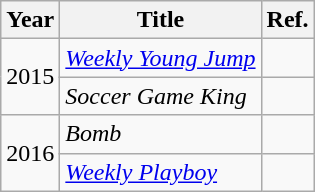<table class="wikitable">
<tr>
<th>Year</th>
<th>Title</th>
<th>Ref.</th>
</tr>
<tr>
<td rowspan="2">2015</td>
<td><em><a href='#'>Weekly Young Jump</a></em></td>
<td></td>
</tr>
<tr>
<td><em>Soccer Game King</em></td>
<td></td>
</tr>
<tr>
<td rowspan="2">2016</td>
<td><em>Bomb</em></td>
<td></td>
</tr>
<tr>
<td><em><a href='#'>Weekly Playboy</a></em></td>
<td></td>
</tr>
</table>
